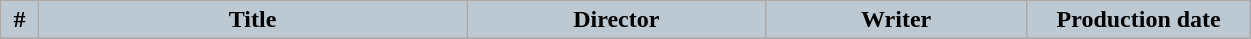<table class="wikitable plainrowheaders" style="width:66%; margin:left;">
<tr>
<th style="background:#BCC9D2; width:2%">#</th>
<th style="background:#BCC9D2; width:23%">Title</th>
<th style="background:#BCC9D2; width:16%">Director</th>
<th style="background:#BCC9D2; width:14%">Writer</th>
<th style="background:#BCC9D2; width:12%">Production date<br>




</th>
</tr>
</table>
